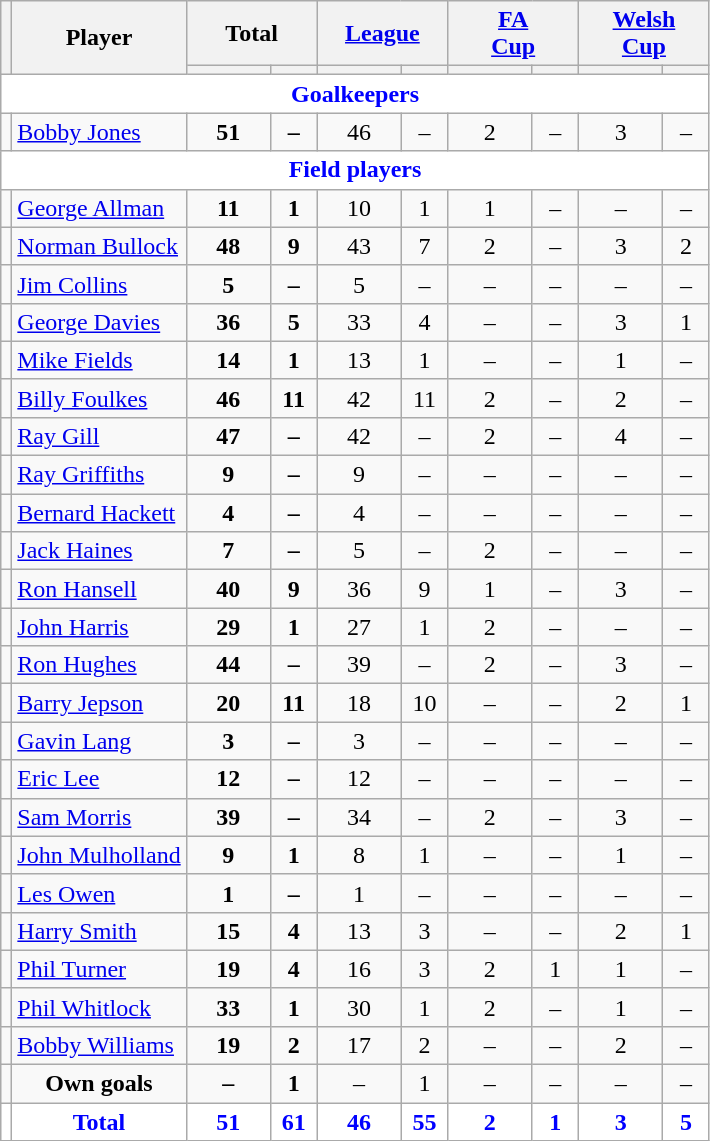<table class="wikitable"  style="text-align:center;">
<tr>
<th rowspan="2" style="font-size:80%;"></th>
<th rowspan="2">Player</th>
<th colspan="2">Total</th>
<th colspan="2"><a href='#'>League</a></th>
<th colspan="2"><a href='#'>FA<br>Cup</a></th>
<th colspan="2"><a href='#'>Welsh<br>Cup</a></th>
</tr>
<tr>
<th style="width: 50px; font-size:80%;"></th>
<th style="width: 25px; font-size:80%;"></th>
<th style="width: 50px; font-size:80%;"></th>
<th style="width: 25px; font-size:80%;"></th>
<th style="width: 50px; font-size:80%;"></th>
<th style="width: 25px; font-size:80%;"></th>
<th style="width: 50px; font-size:80%;"></th>
<th style="width: 25px; font-size:80%;"></th>
</tr>
<tr>
<td colspan="10" style="background:white; color:blue; text-align:center;"><strong>Goalkeepers</strong></td>
</tr>
<tr>
<td></td>
<td style="text-align:left;"><a href='#'>Bobby Jones</a></td>
<td><strong>51</strong></td>
<td><strong>–</strong></td>
<td>46</td>
<td>–</td>
<td>2</td>
<td>–</td>
<td>3</td>
<td>–</td>
</tr>
<tr>
<td colspan="10" style="background:white; color:blue; text-align:center;"><strong>Field players</strong></td>
</tr>
<tr>
<td></td>
<td style="text-align:left;"><a href='#'>George Allman</a></td>
<td><strong>11</strong></td>
<td><strong>1</strong></td>
<td>10</td>
<td>1</td>
<td>1</td>
<td>–</td>
<td>–</td>
<td>–</td>
</tr>
<tr>
<td></td>
<td style="text-align:left;"><a href='#'>Norman Bullock</a></td>
<td><strong>48</strong></td>
<td><strong>9</strong></td>
<td>43</td>
<td>7</td>
<td>2</td>
<td>–</td>
<td>3</td>
<td>2</td>
</tr>
<tr>
<td></td>
<td style="text-align:left;"><a href='#'>Jim Collins</a></td>
<td><strong>5</strong></td>
<td><strong>–</strong></td>
<td>5</td>
<td>–</td>
<td>–</td>
<td>–</td>
<td>–</td>
<td>–</td>
</tr>
<tr>
<td></td>
<td style="text-align:left;"><a href='#'>George Davies</a></td>
<td><strong>36</strong></td>
<td><strong>5</strong></td>
<td>33</td>
<td>4</td>
<td>–</td>
<td>–</td>
<td>3</td>
<td>1</td>
</tr>
<tr>
<td></td>
<td style="text-align:left;"><a href='#'>Mike Fields</a></td>
<td><strong>14</strong></td>
<td><strong>1</strong></td>
<td>13</td>
<td>1</td>
<td>–</td>
<td>–</td>
<td>1</td>
<td>–</td>
</tr>
<tr>
<td></td>
<td style="text-align:left;"><a href='#'>Billy Foulkes</a></td>
<td><strong>46</strong></td>
<td><strong>11</strong></td>
<td>42</td>
<td>11</td>
<td>2</td>
<td>–</td>
<td>2</td>
<td>–</td>
</tr>
<tr>
<td></td>
<td style="text-align:left;"><a href='#'>Ray Gill</a></td>
<td><strong>47</strong></td>
<td><strong>–</strong></td>
<td>42</td>
<td>–</td>
<td>2</td>
<td>–</td>
<td>4</td>
<td>–</td>
</tr>
<tr>
<td></td>
<td style="text-align:left;"><a href='#'>Ray Griffiths</a></td>
<td><strong>9</strong></td>
<td><strong>–</strong></td>
<td>9</td>
<td>–</td>
<td>–</td>
<td>–</td>
<td>–</td>
<td>–</td>
</tr>
<tr>
<td></td>
<td style="text-align:left;"><a href='#'>Bernard Hackett</a></td>
<td><strong>4</strong></td>
<td><strong>–</strong></td>
<td>4</td>
<td>–</td>
<td>–</td>
<td>–</td>
<td>–</td>
<td>–</td>
</tr>
<tr>
<td></td>
<td style="text-align:left;"><a href='#'>Jack Haines</a></td>
<td><strong>7</strong></td>
<td><strong>–</strong></td>
<td>5</td>
<td>–</td>
<td>2</td>
<td>–</td>
<td>–</td>
<td>–</td>
</tr>
<tr>
<td></td>
<td style="text-align:left;"><a href='#'>Ron Hansell</a></td>
<td><strong>40</strong></td>
<td><strong>9</strong></td>
<td>36</td>
<td>9</td>
<td>1</td>
<td>–</td>
<td>3</td>
<td>–</td>
</tr>
<tr>
<td></td>
<td style="text-align:left;"><a href='#'>John Harris</a></td>
<td><strong>29</strong></td>
<td><strong>1</strong></td>
<td>27</td>
<td>1</td>
<td>2</td>
<td>–</td>
<td>–</td>
<td>–</td>
</tr>
<tr>
<td></td>
<td style="text-align:left;"><a href='#'>Ron Hughes</a></td>
<td><strong>44</strong></td>
<td><strong>–</strong></td>
<td>39</td>
<td>–</td>
<td>2</td>
<td>–</td>
<td>3</td>
<td>–</td>
</tr>
<tr>
<td></td>
<td style="text-align:left;"><a href='#'>Barry Jepson</a></td>
<td><strong>20</strong></td>
<td><strong>11</strong></td>
<td>18</td>
<td>10</td>
<td>–</td>
<td>–</td>
<td>2</td>
<td>1</td>
</tr>
<tr>
<td></td>
<td style="text-align:left;"><a href='#'>Gavin Lang</a></td>
<td><strong>3</strong></td>
<td><strong>–</strong></td>
<td>3</td>
<td>–</td>
<td>–</td>
<td>–</td>
<td>–</td>
<td>–</td>
</tr>
<tr>
<td></td>
<td style="text-align:left;"><a href='#'>Eric Lee</a></td>
<td><strong>12</strong></td>
<td><strong>–</strong></td>
<td>12</td>
<td>–</td>
<td>–</td>
<td>–</td>
<td>–</td>
<td>–</td>
</tr>
<tr>
<td></td>
<td style="text-align:left;"><a href='#'>Sam Morris</a></td>
<td><strong>39</strong></td>
<td><strong>–</strong></td>
<td>34</td>
<td>–</td>
<td>2</td>
<td>–</td>
<td>3</td>
<td>–</td>
</tr>
<tr>
<td></td>
<td style="text-align:left;"><a href='#'>John Mulholland</a></td>
<td><strong>9</strong></td>
<td><strong>1</strong></td>
<td>8</td>
<td>1</td>
<td>–</td>
<td>–</td>
<td>1</td>
<td>–</td>
</tr>
<tr>
<td></td>
<td style="text-align:left;"><a href='#'>Les Owen</a></td>
<td><strong>1</strong></td>
<td><strong>–</strong></td>
<td>1</td>
<td>–</td>
<td>–</td>
<td>–</td>
<td>–</td>
<td>–</td>
</tr>
<tr>
<td></td>
<td style="text-align:left;"><a href='#'>Harry Smith</a></td>
<td><strong>15</strong></td>
<td><strong>4</strong></td>
<td>13</td>
<td>3</td>
<td>–</td>
<td>–</td>
<td>2</td>
<td>1</td>
</tr>
<tr>
<td></td>
<td style="text-align:left;"><a href='#'>Phil Turner</a></td>
<td><strong>19</strong></td>
<td><strong>4</strong></td>
<td>16</td>
<td>3</td>
<td>2</td>
<td>1</td>
<td>1</td>
<td>–</td>
</tr>
<tr>
<td></td>
<td style="text-align:left;"><a href='#'>Phil Whitlock</a></td>
<td><strong>33</strong></td>
<td><strong>1</strong></td>
<td>30</td>
<td>1</td>
<td>2</td>
<td>–</td>
<td>1</td>
<td>–</td>
</tr>
<tr>
<td></td>
<td style="text-align:left;"><a href='#'>Bobby Williams</a></td>
<td><strong>19</strong></td>
<td><strong>2</strong></td>
<td>17</td>
<td>2</td>
<td>–</td>
<td>–</td>
<td>2</td>
<td>–</td>
</tr>
<tr>
<td></td>
<td><strong>Own goals</strong></td>
<td><strong>–</strong></td>
<td><strong>1</strong></td>
<td>–</td>
<td>1</td>
<td>–</td>
<td>–</td>
<td>–</td>
<td>–</td>
</tr>
<tr style="background:white; color:blue; text-align:center;">
<td></td>
<td><strong>Total</strong></td>
<td><strong>51</strong></td>
<td><strong>61</strong></td>
<td><strong>46</strong></td>
<td><strong>55</strong></td>
<td><strong>2</strong></td>
<td><strong>1</strong></td>
<td><strong>3</strong></td>
<td><strong>5</strong></td>
</tr>
</table>
